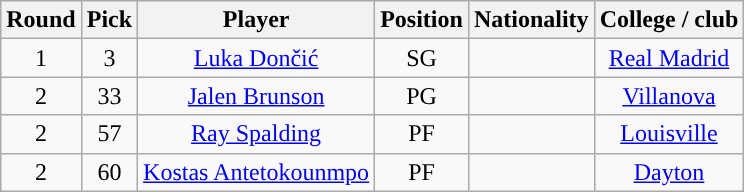<table class="wikitable sortable sortable">
<tr>
<th>Round</th>
<th>Pick</th>
<th>Player</th>
<th>Position</th>
<th>Nationality</th>
<th>College / club</th>
</tr>
<tr style="text-align: center">
<td>1</td>
<td>3</td>
<td><a href='#'>Luka Dončić</a></td>
<td>SG</td>
<td></td>
<td> <a href='#'>Real Madrid</a></td>
</tr>
<tr style="text-align: center">
<td>2</td>
<td>33</td>
<td><a href='#'>Jalen Brunson</a></td>
<td>PG</td>
<td></td>
<td><a href='#'>Villanova</a></td>
</tr>
<tr style="text-align: center">
<td>2</td>
<td>57</td>
<td><a href='#'>Ray Spalding</a></td>
<td>PF</td>
<td></td>
<td><a href='#'>Louisville</a></td>
</tr>
<tr style="text-align: center">
<td>2</td>
<td>60</td>
<td><a href='#'>Kostas Antetokounmpo</a></td>
<td>PF</td>
<td></td>
<td><a href='#'>Dayton</a></td>
</tr>
</table>
